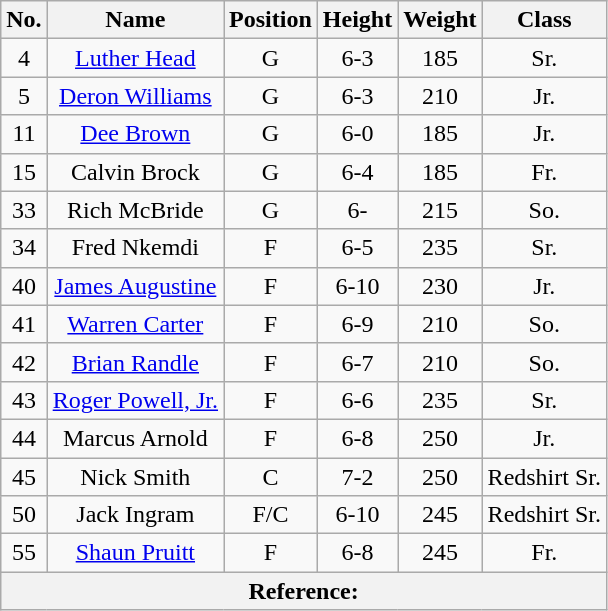<table class="wikitable">
<tr>
<th>No.</th>
<th>Name</th>
<th>Position</th>
<th>Height</th>
<th>Weight</th>
<th>Class</th>
</tr>
<tr>
<td style="text-align:center;">4</td>
<td style="text-align:center;"><a href='#'>Luther Head</a></td>
<td style="text-align:center;">G</td>
<td style="text-align:center;">6-3</td>
<td style="text-align:center;">185</td>
<td style="text-align:center;">Sr.</td>
</tr>
<tr>
<td style="text-align:center;">5</td>
<td style="text-align:center;"><a href='#'>Deron Williams</a></td>
<td style="text-align:center;">G</td>
<td style="text-align:center;">6-3</td>
<td style="text-align:center;">210</td>
<td style="text-align:center;">Jr.</td>
</tr>
<tr>
<td style="text-align:center;">11</td>
<td style="text-align:center;"><a href='#'>Dee Brown</a></td>
<td style="text-align:center;">G</td>
<td style="text-align:center;">6-0</td>
<td style="text-align:center;">185</td>
<td style="text-align:center;">Jr.</td>
</tr>
<tr>
<td style="text-align:center;">15</td>
<td style="text-align:center;">Calvin Brock</td>
<td style="text-align:center;">G</td>
<td style="text-align:center;">6-4</td>
<td style="text-align:center;">185</td>
<td style="text-align:center;">Fr.</td>
</tr>
<tr>
<td style="text-align:center;">33</td>
<td style="text-align:center;">Rich McBride</td>
<td style="text-align:center;">G</td>
<td style="text-align:center;">6-</td>
<td style="text-align:center;">215</td>
<td style="text-align:center;">So.</td>
</tr>
<tr>
<td style="text-align:center;">34</td>
<td style="text-align:center;">Fred Nkemdi</td>
<td style="text-align:center;">F</td>
<td style="text-align:center;">6-5</td>
<td style="text-align:center;">235</td>
<td style="text-align:center;">Sr.</td>
</tr>
<tr>
<td style="text-align:center;">40</td>
<td style="text-align:center;"><a href='#'>James Augustine</a></td>
<td style="text-align:center;">F</td>
<td style="text-align:center;">6-10</td>
<td style="text-align:center;">230</td>
<td style="text-align:center;">Jr.</td>
</tr>
<tr>
<td style="text-align:center;">41</td>
<td style="text-align:center;"><a href='#'>Warren Carter</a></td>
<td style="text-align:center;">F</td>
<td style="text-align:center;">6-9</td>
<td style="text-align:center;">210</td>
<td style="text-align:center;">So.</td>
</tr>
<tr>
<td style="text-align:center;">42</td>
<td style="text-align:center;"><a href='#'>Brian Randle</a></td>
<td style="text-align:center;">F</td>
<td style="text-align:center;">6-7</td>
<td style="text-align:center;">210</td>
<td style="text-align:center;">So.</td>
</tr>
<tr>
<td style="text-align:center;">43</td>
<td style="text-align:center;"><a href='#'>Roger Powell, Jr.</a></td>
<td style="text-align:center;">F</td>
<td style="text-align:center;">6-6</td>
<td style="text-align:center;">235</td>
<td style="text-align:center;">Sr.</td>
</tr>
<tr>
<td style="text-align:center;">44</td>
<td style="text-align:center;">Marcus Arnold</td>
<td style="text-align:center;">F</td>
<td style="text-align:center;">6-8</td>
<td style="text-align:center;">250</td>
<td style="text-align:center;">Jr.</td>
</tr>
<tr>
<td style="text-align:center;">45</td>
<td style="text-align:center;">Nick Smith</td>
<td style="text-align:center;">C</td>
<td style="text-align:center;">7-2</td>
<td style="text-align:center;">250</td>
<td style="text-align:center;">Redshirt Sr.</td>
</tr>
<tr>
<td style="text-align:center;">50</td>
<td style="text-align:center;">Jack Ingram</td>
<td style="text-align:center;">F/C</td>
<td style="text-align:center;">6-10</td>
<td style="text-align:center;">245</td>
<td style="text-align:center;">Redshirt Sr.</td>
</tr>
<tr>
<td style="text-align:center;">55</td>
<td style="text-align:center;"><a href='#'>Shaun Pruitt</a></td>
<td style="text-align:center;">F</td>
<td style="text-align:center;">6-8</td>
<td style="text-align:center;">245</td>
<td style="text-align:center;">Fr.</td>
</tr>
<tr>
<th style="text-align:center;" colspan="6">Reference:</th>
</tr>
</table>
